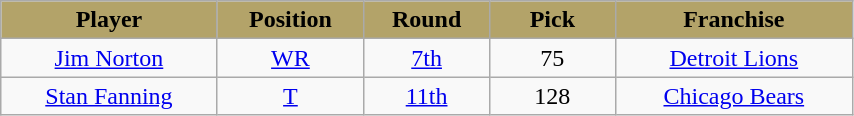<table class="wikitable" width="45%">
<tr align="center"  style="background:#B3A369;color:black;">
<td><strong>Player</strong></td>
<td><strong>Position</strong></td>
<td><strong>Round</strong></td>
<td>  <strong>Pick</strong>  </td>
<td><strong>Franchise</strong></td>
</tr>
<tr align="center" bgcolor="">
<td><a href='#'>Jim Norton</a></td>
<td><a href='#'>WR</a></td>
<td><a href='#'>7th</a></td>
<td>75</td>
<td><a href='#'>Detroit Lions</a></td>
</tr>
<tr align="center" bgcolor="">
<td><a href='#'>Stan Fanning</a></td>
<td><a href='#'>T</a></td>
<td><a href='#'>11th</a></td>
<td>128</td>
<td><a href='#'>Chicago Bears</a></td>
</tr>
</table>
